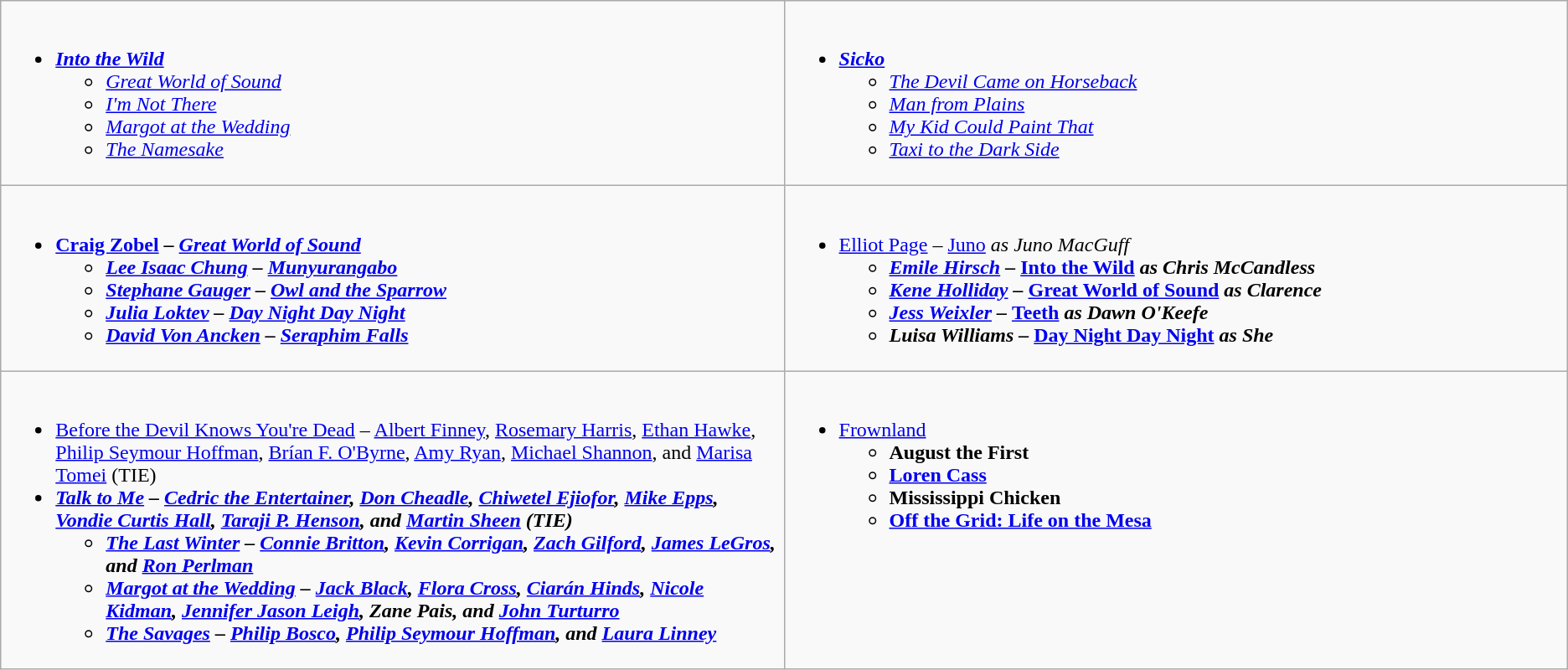<table class="wikitable" role="presentation">
<tr>
<td style="vertical-align:top; width:50%;"><br><ul><li><strong><em><a href='#'>Into the Wild</a></em></strong><ul><li><em><a href='#'>Great World of Sound</a></em></li><li><em><a href='#'>I'm Not There</a></em></li><li><em><a href='#'>Margot at the Wedding</a></em></li><li><em><a href='#'>The Namesake</a></em></li></ul></li></ul></td>
<td style="vertical-align:top; width:50%;"><br><ul><li><strong><em><a href='#'>Sicko</a></em></strong><ul><li><em><a href='#'>The Devil Came on Horseback</a></em></li><li><em><a href='#'>Man from Plains</a></em></li><li><em><a href='#'>My Kid Could Paint That</a></em></li><li><em><a href='#'>Taxi to the Dark Side</a></em></li></ul></li></ul></td>
</tr>
<tr>
<td style="vertical-align:top; width:50%;"><br><ul><li><strong><a href='#'>Craig Zobel</a> – <em><a href='#'>Great World of Sound</a><strong><em><ul><li><a href='#'>Lee Isaac Chung</a> – </em><a href='#'>Munyurangabo</a><em></li><li><a href='#'>Stephane Gauger</a> – </em><a href='#'>Owl and the Sparrow</a><em></li><li><a href='#'>Julia Loktev</a> – </em><a href='#'>Day Night Day Night</a><em></li><li><a href='#'>David Von Ancken</a> – </em><a href='#'>Seraphim Falls</a><em></li></ul></li></ul></td>
<td style="vertical-align:top; width:50%;"><br><ul><li></strong><a href='#'>Elliot Page</a> – </em><a href='#'>Juno</a><em> as Juno MacGuff<strong><ul><li><a href='#'>Emile Hirsch</a> – </em><a href='#'>Into the Wild</a><em> as Chris McCandless</li><li><a href='#'>Kene Holliday</a> – </em><a href='#'>Great World of Sound</a><em> as Clarence</li><li><a href='#'>Jess Weixler</a> – </em><a href='#'>Teeth</a><em> as Dawn O'Keefe</li><li>Luisa Williams – </em><a href='#'>Day Night Day Night</a><em> as She</li></ul></li></ul></td>
</tr>
<tr>
<td style="vertical-align:top; width:50%;"><br><ul><li></em></strong><a href='#'>Before the Devil Knows You're Dead</a></em> – <a href='#'>Albert Finney</a>, <a href='#'>Rosemary Harris</a>, <a href='#'>Ethan Hawke</a>, <a href='#'>Philip Seymour Hoffman</a>, <a href='#'>Brían F. O'Byrne</a>, <a href='#'>Amy Ryan</a>, <a href='#'>Michael Shannon</a>, and <a href='#'>Marisa Tomei</a> (TIE)</strong></li><li><strong><em><a href='#'>Talk to Me</a><em> – <a href='#'>Cedric the Entertainer</a>, <a href='#'>Don Cheadle</a>, <a href='#'>Chiwetel Ejiofor</a>, <a href='#'>Mike Epps</a>, <a href='#'>Vondie Curtis Hall</a>, <a href='#'>Taraji P. Henson</a>, and <a href='#'>Martin Sheen</a> (TIE)<strong><ul><li></em><a href='#'>The Last Winter</a><em> – <a href='#'>Connie Britton</a>, <a href='#'>Kevin Corrigan</a>, <a href='#'>Zach Gilford</a>, <a href='#'>James LeGros</a>, and <a href='#'>Ron Perlman</a></li><li></em><a href='#'>Margot at the Wedding</a><em> – <a href='#'>Jack Black</a>, <a href='#'>Flora Cross</a>, <a href='#'>Ciarán Hinds</a>, <a href='#'>Nicole Kidman</a>, <a href='#'>Jennifer Jason Leigh</a>, Zane Pais, and <a href='#'>John Turturro</a></li><li></em><a href='#'>The Savages</a><em> – <a href='#'>Philip Bosco</a>, <a href='#'>Philip Seymour Hoffman</a>, and <a href='#'>Laura Linney</a></li></ul></li></ul></td>
<td style="vertical-align:top; width:50%;"><br><ul><li></em></strong><a href='#'>Frownland</a><strong><em><ul><li></em>August the First<em></li><li></em><a href='#'>Loren Cass</a><em></li><li></em>Mississippi Chicken<em></li><li></em><a href='#'>Off the Grid: Life on the Mesa</a><em></li></ul></li></ul></td>
</tr>
</table>
